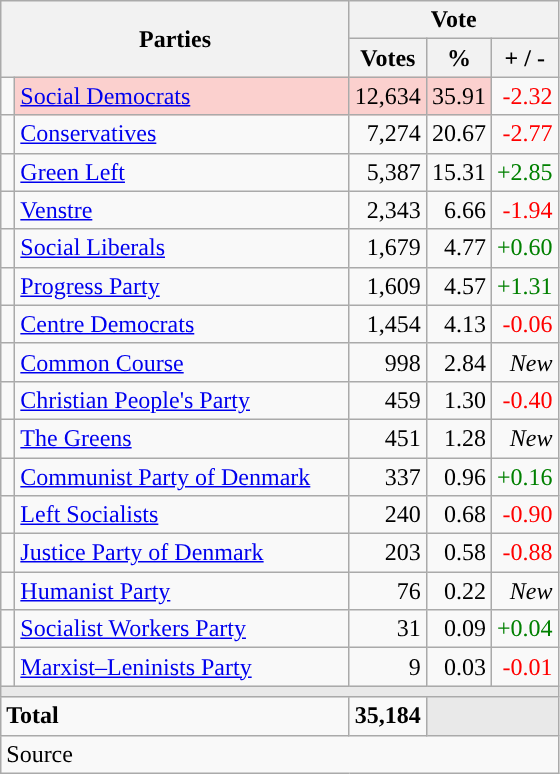<table class="wikitable" style="text-align:right;">
<tr>
<th style="text-align:centre;" rowspan="2" colspan="2" width="225">Parties</th>
<th colspan="3">Vote</th>
</tr>
<tr>
<th width="15">Votes</th>
<th width="15">%</th>
<th width="15">+ / -</th>
</tr>
<tr>
<td width="2" style="color:inherit;background:"></td>
<td bgcolor=#fbd0ce  align="left"><a href='#'>Social Democrats</a></td>
<td bgcolor=#fbd0ce>12,634</td>
<td bgcolor=#fbd0ce>35.91</td>
<td style=color:red;>-2.32</td>
</tr>
<tr>
<td width="2" style="color:inherit;background:"></td>
<td align="left"><a href='#'>Conservatives</a></td>
<td>7,274</td>
<td>20.67</td>
<td style=color:red;>-2.77</td>
</tr>
<tr>
<td width="2" style="color:inherit;background:"></td>
<td align="left"><a href='#'>Green Left</a></td>
<td>5,387</td>
<td>15.31</td>
<td style=color:green;>+2.85</td>
</tr>
<tr>
<td width="2" style="color:inherit;background:"></td>
<td align="left"><a href='#'>Venstre</a></td>
<td>2,343</td>
<td>6.66</td>
<td style=color:red;>-1.94</td>
</tr>
<tr>
<td width="2" style="color:inherit;background:"></td>
<td align="left"><a href='#'>Social Liberals</a></td>
<td>1,679</td>
<td>4.77</td>
<td style=color:green;>+0.60</td>
</tr>
<tr>
<td width="2" style="color:inherit;background:"></td>
<td align="left"><a href='#'>Progress Party</a></td>
<td>1,609</td>
<td>4.57</td>
<td style=color:green;>+1.31</td>
</tr>
<tr>
<td width="2" style="color:inherit;background:"></td>
<td align="left"><a href='#'>Centre Democrats</a></td>
<td>1,454</td>
<td>4.13</td>
<td style=color:red;>-0.06</td>
</tr>
<tr>
<td width="2" style="color:inherit;background:"></td>
<td align="left"><a href='#'>Common Course</a></td>
<td>998</td>
<td>2.84</td>
<td><em>New</em></td>
</tr>
<tr>
<td width="2" style="color:inherit;background:"></td>
<td align="left"><a href='#'>Christian People's Party</a></td>
<td>459</td>
<td>1.30</td>
<td style=color:red;>-0.40</td>
</tr>
<tr>
<td width="2" style="color:inherit;background:"></td>
<td align="left"><a href='#'>The Greens</a></td>
<td>451</td>
<td>1.28</td>
<td><em>New</em></td>
</tr>
<tr>
<td width="2" style="color:inherit;background:"></td>
<td align="left"><a href='#'>Communist Party of Denmark</a></td>
<td>337</td>
<td>0.96</td>
<td style=color:green;>+0.16</td>
</tr>
<tr>
<td width="2" style="color:inherit;background:"></td>
<td align="left"><a href='#'>Left Socialists</a></td>
<td>240</td>
<td>0.68</td>
<td style=color:red;>-0.90</td>
</tr>
<tr>
<td width="2" style="color:inherit;background:"></td>
<td align="left"><a href='#'>Justice Party of Denmark</a></td>
<td>203</td>
<td>0.58</td>
<td style=color:red;>-0.88</td>
</tr>
<tr>
<td width="2" style="color:inherit;background:"></td>
<td align="left"><a href='#'>Humanist Party</a></td>
<td>76</td>
<td>0.22</td>
<td><em>New</em></td>
</tr>
<tr>
<td width="2" style="color:inherit;background:"></td>
<td align="left"><a href='#'>Socialist Workers Party</a></td>
<td>31</td>
<td>0.09</td>
<td style=color:green;>+0.04</td>
</tr>
<tr>
<td width="2" style="color:inherit;background:"></td>
<td align="left"><a href='#'>Marxist–Leninists Party</a></td>
<td>9</td>
<td>0.03</td>
<td style=color:red;>-0.01</td>
</tr>
<tr>
<td colspan="7" bgcolor="#E9E9E9"></td>
</tr>
<tr>
<td align="left" colspan="2"><strong>Total</strong></td>
<td><strong>35,184</strong></td>
<td bgcolor="#E9E9E9" colspan="2"></td>
</tr>
<tr>
<td align="left" colspan="6">Source</td>
</tr>
</table>
